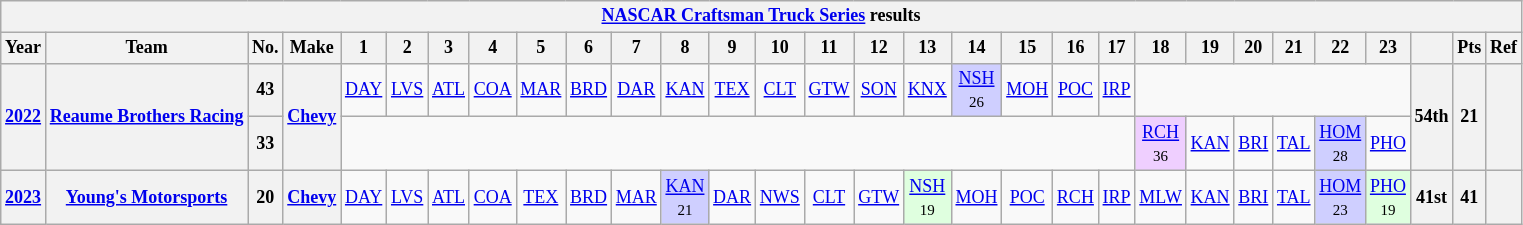<table class="wikitable" style="text-align:center; font-size:75%">
<tr>
<th colspan=30><a href='#'>NASCAR Craftsman Truck Series</a> results</th>
</tr>
<tr>
<th>Year</th>
<th>Team</th>
<th>No.</th>
<th>Make</th>
<th>1</th>
<th>2</th>
<th>3</th>
<th>4</th>
<th>5</th>
<th>6</th>
<th>7</th>
<th>8</th>
<th>9</th>
<th>10</th>
<th>11</th>
<th>12</th>
<th>13</th>
<th>14</th>
<th>15</th>
<th>16</th>
<th>17</th>
<th>18</th>
<th>19</th>
<th>20</th>
<th>21</th>
<th>22</th>
<th>23</th>
<th></th>
<th>Pts</th>
<th>Ref</th>
</tr>
<tr>
<th rowspan=2><a href='#'>2022</a></th>
<th rowspan=2><a href='#'>Reaume Brothers Racing</a></th>
<th>43</th>
<th rowspan=2><a href='#'>Chevy</a></th>
<td><a href='#'>DAY</a></td>
<td><a href='#'>LVS</a></td>
<td><a href='#'>ATL</a></td>
<td><a href='#'>COA</a></td>
<td><a href='#'>MAR</a></td>
<td><a href='#'>BRD</a></td>
<td><a href='#'>DAR</a></td>
<td><a href='#'>KAN</a></td>
<td><a href='#'>TEX</a></td>
<td><a href='#'>CLT</a></td>
<td><a href='#'>GTW</a></td>
<td><a href='#'>SON</a></td>
<td><a href='#'>KNX</a></td>
<td style="background:#CFCFFF;"><a href='#'>NSH</a><br><small>26</small></td>
<td><a href='#'>MOH</a></td>
<td><a href='#'>POC</a></td>
<td><a href='#'>IRP</a></td>
<td colspan=6></td>
<th rowspan=2>54th</th>
<th rowspan=2>21</th>
<th rowspan=2></th>
</tr>
<tr>
<th>33</th>
<td colspan=17></td>
<td style="background:#EFCFFF;"><a href='#'>RCH</a><br><small>36</small></td>
<td><a href='#'>KAN</a></td>
<td><a href='#'>BRI</a></td>
<td><a href='#'>TAL</a></td>
<td style="background:#CFCFFF;"><a href='#'>HOM</a><br><small>28</small></td>
<td><a href='#'>PHO</a></td>
</tr>
<tr>
<th><a href='#'>2023</a></th>
<th><a href='#'>Young's Motorsports</a></th>
<th>20</th>
<th><a href='#'>Chevy</a></th>
<td><a href='#'>DAY</a></td>
<td><a href='#'>LVS</a></td>
<td><a href='#'>ATL</a></td>
<td><a href='#'>COA</a></td>
<td><a href='#'>TEX</a></td>
<td><a href='#'>BRD</a></td>
<td><a href='#'>MAR</a></td>
<td style="background:#CFCFFF;"><a href='#'>KAN</a><br><small>21</small></td>
<td><a href='#'>DAR</a></td>
<td><a href='#'>NWS</a></td>
<td><a href='#'>CLT</a></td>
<td><a href='#'>GTW</a></td>
<td style="background:#DFFFDF;"><a href='#'>NSH</a><br><small>19</small></td>
<td><a href='#'>MOH</a></td>
<td><a href='#'>POC</a></td>
<td><a href='#'>RCH</a></td>
<td><a href='#'>IRP</a></td>
<td><a href='#'>MLW</a></td>
<td><a href='#'>KAN</a></td>
<td><a href='#'>BRI</a></td>
<td><a href='#'>TAL</a></td>
<td style="background:#CFCFFF;"><a href='#'>HOM</a><br><small>23</small></td>
<td style="background:#DFFFDF;"><a href='#'>PHO</a><br><small>19</small></td>
<th>41st</th>
<th>41</th>
<th></th>
</tr>
</table>
